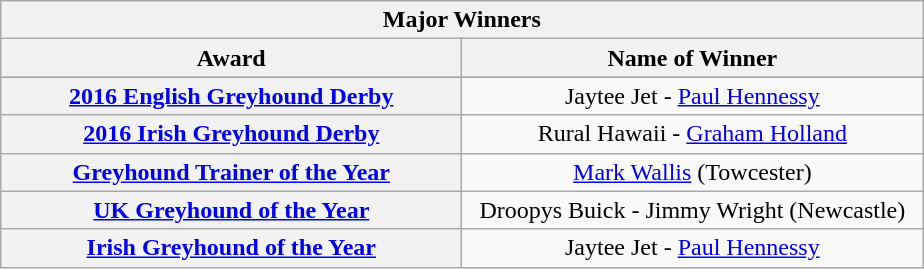<table class="wikitable">
<tr>
<th colspan="2">Major Winners</th>
</tr>
<tr>
<th width=300>Award</th>
<th width=300>Name of Winner</th>
</tr>
<tr>
</tr>
<tr align=center>
<th><a href='#'>2016 English Greyhound Derby</a></th>
<td>Jaytee Jet - <a href='#'>Paul Hennessy</a></td>
</tr>
<tr align=center>
<th><a href='#'>2016 Irish Greyhound Derby</a></th>
<td>Rural Hawaii - <a href='#'>Graham Holland</a></td>
</tr>
<tr align=center>
<th><a href='#'>Greyhound Trainer of the Year</a></th>
<td><a href='#'>Mark Wallis</a> (Towcester)</td>
</tr>
<tr align=center>
<th><a href='#'>UK Greyhound of the Year</a></th>
<td>Droopys Buick - Jimmy Wright (Newcastle)</td>
</tr>
<tr align=center>
<th><a href='#'>Irish Greyhound of the Year</a></th>
<td>Jaytee Jet - <a href='#'>Paul Hennessy</a></td>
</tr>
</table>
